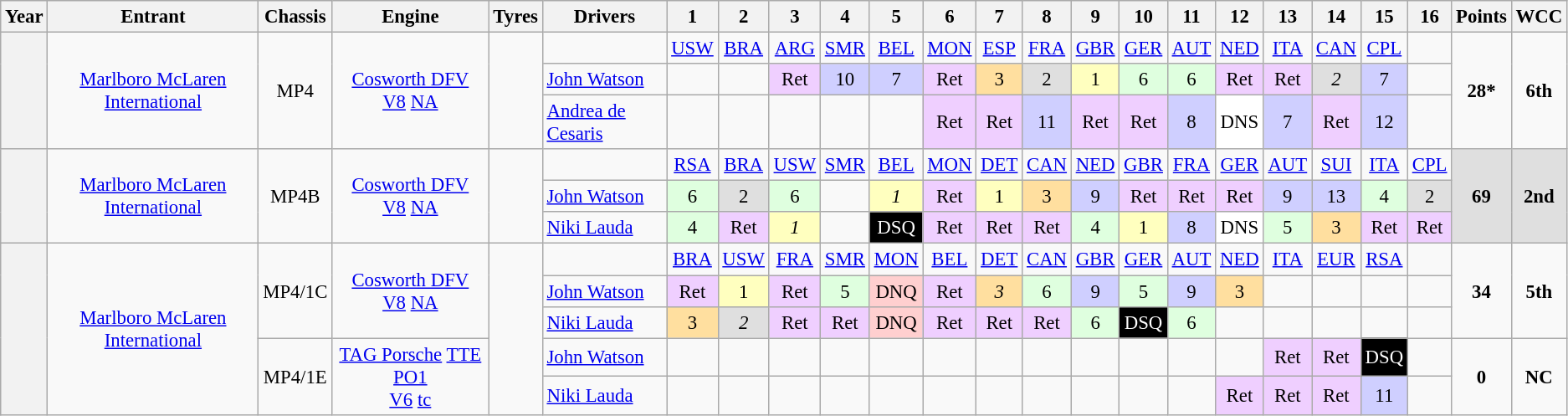<table class="wikitable" style="text-align:center; font-size:95%">
<tr>
<th>Year</th>
<th>Entrant</th>
<th>Chassis</th>
<th>Engine</th>
<th>Tyres</th>
<th>Drivers</th>
<th>1</th>
<th>2</th>
<th>3</th>
<th>4</th>
<th>5</th>
<th>6</th>
<th>7</th>
<th>8</th>
<th>9</th>
<th>10</th>
<th>11</th>
<th>12</th>
<th>13</th>
<th>14</th>
<th>15</th>
<th>16</th>
<th>Points</th>
<th>WCC</th>
</tr>
<tr>
<th rowspan=3></th>
<td rowspan=3><a href='#'>Marlboro McLaren International</a></td>
<td rowspan=3>MP4</td>
<td rowspan=3><a href='#'>Cosworth DFV</a><br><a href='#'>V8</a> <a href='#'>NA</a></td>
<td rowspan=3></td>
<td></td>
<td><a href='#'>USW</a></td>
<td><a href='#'>BRA</a></td>
<td><a href='#'>ARG</a></td>
<td><a href='#'>SMR</a></td>
<td><a href='#'>BEL</a></td>
<td><a href='#'>MON</a></td>
<td><a href='#'>ESP</a></td>
<td><a href='#'>FRA</a></td>
<td><a href='#'>GBR</a></td>
<td><a href='#'>GER</a></td>
<td><a href='#'>AUT</a></td>
<td><a href='#'>NED</a></td>
<td><a href='#'>ITA</a></td>
<td><a href='#'>CAN</a></td>
<td><a href='#'>CPL</a></td>
<td></td>
<td rowspan=3><strong>28*</strong></td>
<td rowspan=3><strong>6th</strong></td>
</tr>
<tr>
<td align="left"><a href='#'>John Watson</a></td>
<td></td>
<td></td>
<td style="background:#efcfff;">Ret</td>
<td style="background:#cfcfff;">10</td>
<td style="background:#cfcfff;">7</td>
<td style="background:#efcfff;">Ret</td>
<td style="background:#ffdf9f;">3</td>
<td style="background:#dfdfdf;">2</td>
<td style="background:#ffffbf;">1</td>
<td style="background:#dfffdf;">6</td>
<td style="background:#dfffdf;">6</td>
<td style="background:#efcfff;">Ret</td>
<td style="background:#efcfff;">Ret</td>
<td style="background:#dfdfdf;"><em>2</em></td>
<td style="background:#cfcfff;">7</td>
<td></td>
</tr>
<tr>
<td align="left"><a href='#'>Andrea de Cesaris</a></td>
<td></td>
<td></td>
<td></td>
<td></td>
<td></td>
<td style="background:#efcfff;">Ret</td>
<td style="background:#efcfff;">Ret</td>
<td style="background:#cfcfff;">11</td>
<td style="background:#efcfff;">Ret</td>
<td style="background:#efcfff;">Ret</td>
<td style="background:#cfcfff;">8</td>
<td style="background:#ffffff;">DNS</td>
<td style="background:#cfcfff;">7</td>
<td style="background:#efcfff;">Ret</td>
<td style="background:#cfcfff;">12</td>
<td></td>
</tr>
<tr>
<th rowspan="3"></th>
<td rowspan="3"><a href='#'>Marlboro McLaren International</a></td>
<td rowspan="3">MP4B</td>
<td rowspan="3"><a href='#'>Cosworth DFV</a><br><a href='#'>V8</a> <a href='#'>NA</a></td>
<td rowspan="3"></td>
<td></td>
<td><a href='#'>RSA</a></td>
<td><a href='#'>BRA</a></td>
<td><a href='#'>USW</a></td>
<td><a href='#'>SMR</a></td>
<td><a href='#'>BEL</a></td>
<td><a href='#'>MON</a></td>
<td><a href='#'>DET</a></td>
<td><a href='#'>CAN</a></td>
<td><a href='#'>NED</a></td>
<td><a href='#'>GBR</a></td>
<td><a href='#'>FRA</a></td>
<td><a href='#'>GER</a></td>
<td><a href='#'>AUT</a></td>
<td><a href='#'>SUI</a></td>
<td><a href='#'>ITA</a></td>
<td><a href='#'>CPL</a></td>
<td rowspan="3" style="background:#dfdfdf;"><strong>69</strong></td>
<td rowspan="3" style="background:#dfdfdf;"><strong>2nd</strong></td>
</tr>
<tr>
<td align="left"><a href='#'>John Watson</a></td>
<td style="background:#dfffdf;">6</td>
<td style="background:#dfdfdf;">2</td>
<td style="background:#dfffdf;">6</td>
<td></td>
<td style="background:#ffffbf;"><em>1</em></td>
<td style="background:#efcfff;">Ret</td>
<td style="background:#ffffbf;">1</td>
<td style="background:#ffdf9f;">3</td>
<td style="background:#cfcfff;">9</td>
<td style="background:#efcfff;">Ret</td>
<td style="background:#efcfff;">Ret</td>
<td style="background:#efcfff;">Ret</td>
<td style="background:#cfcfff;">9</td>
<td style="background:#cfcfff;">13</td>
<td style="background:#dfffdf;">4</td>
<td style="background:#dfdfdf;">2</td>
</tr>
<tr>
<td align="left"><a href='#'>Niki Lauda</a></td>
<td style="background:#dfffdf;">4</td>
<td style="background:#efcfff;">Ret</td>
<td style="background:#ffffbf;"><em>1</em></td>
<td></td>
<td style="background:#000; color:white;">DSQ</td>
<td style="background:#efcfff;">Ret</td>
<td style="background:#efcfff;">Ret</td>
<td style="background:#efcfff;">Ret</td>
<td style="background:#dfffdf;">4</td>
<td style="background:#ffffbf;">1</td>
<td style="background:#cfcfff;">8</td>
<td style="background:#fff;">DNS</td>
<td style="background:#dfffdf;">5</td>
<td style="background:#ffdf9f;">3</td>
<td style="background:#efcfff;">Ret</td>
<td style="background:#efcfff;">Ret</td>
</tr>
<tr>
<th rowspan="5"></th>
<td rowspan="5"><a href='#'>Marlboro McLaren International</a></td>
<td rowspan="3">MP4/1C</td>
<td rowspan="3"><a href='#'>Cosworth DFV</a><br><a href='#'>V8</a> <a href='#'>NA</a></td>
<td rowspan="5"></td>
<td></td>
<td><a href='#'>BRA</a></td>
<td><a href='#'>USW</a></td>
<td><a href='#'>FRA</a></td>
<td><a href='#'>SMR</a></td>
<td><a href='#'>MON</a></td>
<td><a href='#'>BEL</a></td>
<td><a href='#'>DET</a></td>
<td><a href='#'>CAN</a></td>
<td><a href='#'>GBR</a></td>
<td><a href='#'>GER</a></td>
<td><a href='#'>AUT</a></td>
<td><a href='#'>NED</a></td>
<td><a href='#'>ITA</a></td>
<td><a href='#'>EUR</a></td>
<td><a href='#'>RSA</a></td>
<td></td>
<td rowspan="3"><strong>34</strong></td>
<td rowspan="3"><strong>5th</strong></td>
</tr>
<tr>
<td align="left"><a href='#'>John Watson</a></td>
<td style="background:#efcfff;">Ret</td>
<td style="background:#ffffbf;">1</td>
<td style="background:#efcfff;">Ret</td>
<td style="background:#dfffdf;">5</td>
<td style="background:#ffcfcf;">DNQ</td>
<td style="background:#efcfff;">Ret</td>
<td style="background:#ffdf9f;"><em>3</em></td>
<td style="background:#dfffdf;">6</td>
<td style="background:#cfcfff;">9</td>
<td style="background:#dfffdf;">5</td>
<td style="background:#cfcfff;">9</td>
<td style="background:#ffdf9f;">3</td>
<td></td>
<td></td>
<td></td>
<td></td>
</tr>
<tr>
<td align="left"><a href='#'>Niki Lauda</a></td>
<td style="background:#ffdf9f;">3</td>
<td style="background:#dfdfdf;"><em>2</em></td>
<td style="background:#efcfff;">Ret</td>
<td style="background:#efcfff;">Ret</td>
<td style="background:#ffcfcf;">DNQ</td>
<td style="background:#efcfff;">Ret</td>
<td style="background:#efcfff;">Ret</td>
<td style="background:#efcfff;">Ret</td>
<td style="background:#dfffdf;">6</td>
<td style="background:#000; color:white;">DSQ</td>
<td style="background:#dfffdf;">6</td>
<td></td>
<td></td>
<td></td>
<td></td>
<td></td>
</tr>
<tr>
<td rowspan="2">MP4/1E</td>
<td rowspan="2"><a href='#'>TAG Porsche</a> <a href='#'>TTE PO1</a><br><a href='#'>V6</a> <a href='#'>tc</a></td>
<td align="left"><a href='#'>John Watson</a></td>
<td></td>
<td></td>
<td></td>
<td></td>
<td></td>
<td></td>
<td></td>
<td></td>
<td></td>
<td></td>
<td></td>
<td></td>
<td style="background:#efcfff;">Ret</td>
<td style="background:#efcfff;">Ret</td>
<td style="background:#000; color:white;">DSQ</td>
<td></td>
<td rowspan="2"><strong>0</strong></td>
<td rowspan="2"><strong>NC</strong></td>
</tr>
<tr>
<td align="left"><a href='#'>Niki Lauda</a></td>
<td></td>
<td></td>
<td></td>
<td></td>
<td></td>
<td></td>
<td></td>
<td></td>
<td></td>
<td></td>
<td></td>
<td style="background:#efcfff;">Ret</td>
<td style="background:#efcfff;">Ret</td>
<td style="background:#efcfff;">Ret</td>
<td style="background:#cfcfff;">11</td>
<td></td>
</tr>
</table>
